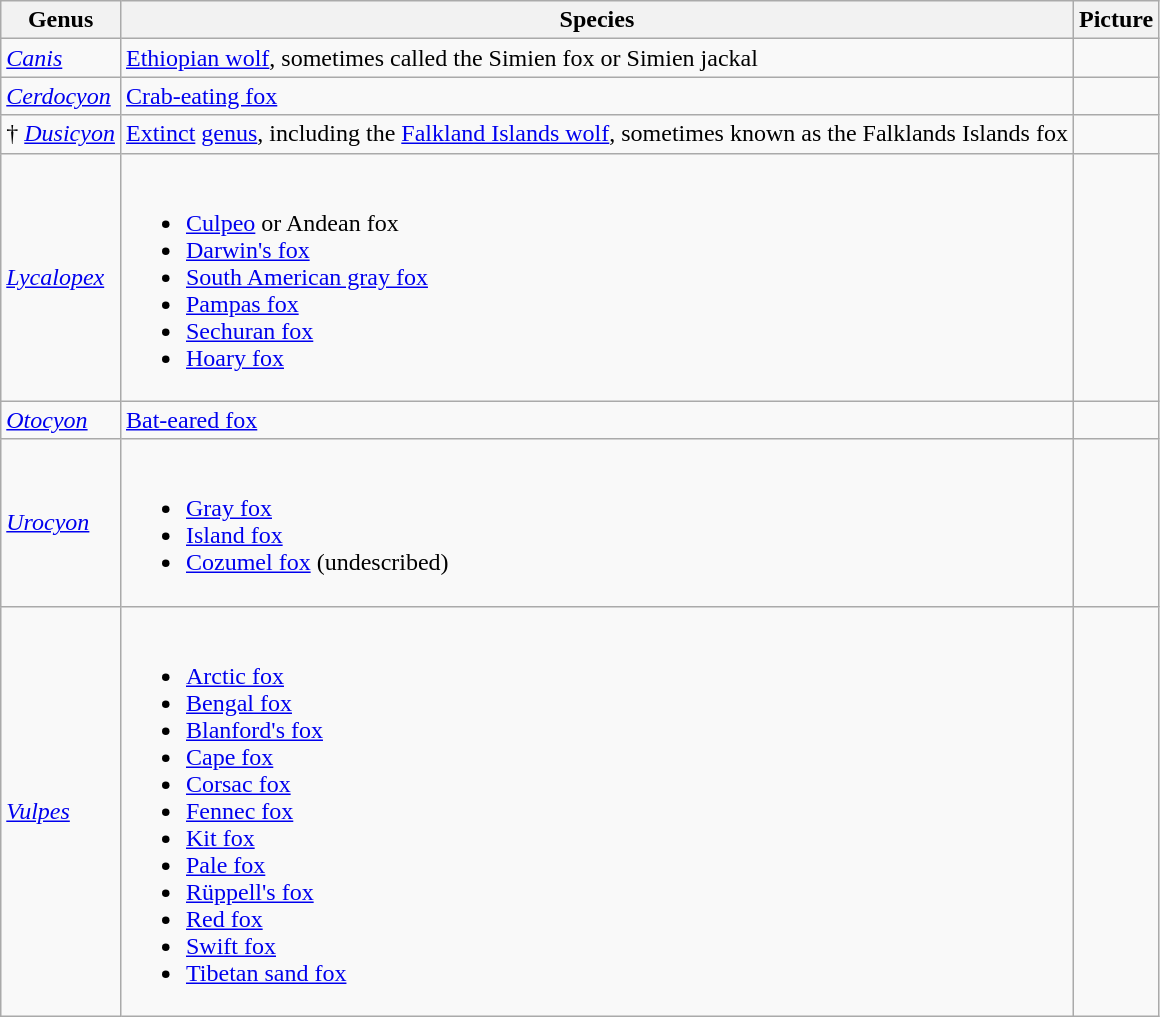<table class="wikitable">
<tr>
<th>Genus</th>
<th>Species</th>
<th>Picture</th>
</tr>
<tr>
<td><em><a href='#'>Canis</a></em></td>
<td><a href='#'>Ethiopian wolf</a>, sometimes called the Simien fox or Simien jackal</td>
<td></td>
</tr>
<tr>
<td><em><a href='#'>Cerdocyon</a></em></td>
<td><a href='#'>Crab-eating fox</a></td>
<td></td>
</tr>
<tr>
<td>† <em><a href='#'>Dusicyon</a></em></td>
<td><a href='#'>Extinct</a> <a href='#'>genus</a>, including the <a href='#'>Falkland Islands wolf</a>, sometimes known as the Falklands Islands fox</td>
<td></td>
</tr>
<tr>
<td><em><a href='#'>Lycalopex</a></em></td>
<td><br><ul><li><a href='#'>Culpeo</a> or Andean fox</li><li><a href='#'>Darwin's fox</a></li><li><a href='#'>South American gray fox</a></li><li><a href='#'>Pampas fox</a></li><li><a href='#'>Sechuran fox</a></li><li><a href='#'>Hoary fox</a></li></ul></td>
<td></td>
</tr>
<tr>
<td><em><a href='#'>Otocyon</a></em></td>
<td><a href='#'>Bat-eared fox</a></td>
<td></td>
</tr>
<tr>
<td><em><a href='#'>Urocyon</a></em></td>
<td><br><ul><li><a href='#'>Gray fox</a></li><li><a href='#'>Island fox</a></li><li><a href='#'>Cozumel fox</a> (undescribed)</li></ul></td>
<td></td>
</tr>
<tr>
<td><em><a href='#'>Vulpes</a></em></td>
<td><br><ul><li><a href='#'>Arctic fox</a></li><li><a href='#'>Bengal fox</a></li><li><a href='#'>Blanford's fox</a></li><li><a href='#'>Cape fox</a></li><li><a href='#'>Corsac fox</a></li><li><a href='#'>Fennec fox</a></li><li><a href='#'>Kit fox</a></li><li><a href='#'>Pale fox</a></li><li><a href='#'>Rüppell's fox</a></li><li><a href='#'>Red fox</a></li><li><a href='#'>Swift fox</a></li><li><a href='#'>Tibetan sand fox</a></li></ul></td>
<td></td>
</tr>
</table>
